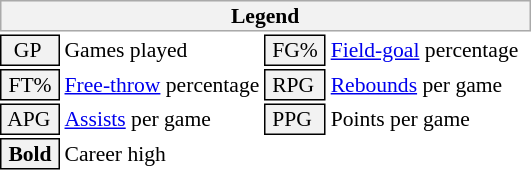<table class="toccolours" style="font-size: 90%; white-space: nowrap;">
<tr>
<th colspan="6" style="background:#f2f2f2; border:1px solid #aaa;">Legend</th>
</tr>
<tr>
<td style="background:#f2f2f2; border:1px solid black;">  GP</td>
<td>Games played</td>
<td style="background:#f2f2f2; border:1px solid black;"> FG% </td>
<td style="padding-right: 8px"><a href='#'>Field-goal</a> percentage</td>
</tr>
<tr>
<td style="background:#f2f2f2; border:1px solid black;"> FT% </td>
<td><a href='#'>Free-throw</a> percentage</td>
<td style="background:#f2f2f2; border:1px solid black;"> RPG </td>
<td><a href='#'>Rebounds</a> per game</td>
</tr>
<tr>
<td style="background:#f2f2f2; border:1px solid black;"> APG </td>
<td><a href='#'>Assists</a> per game</td>
<td style="background:#f2f2f2; border:1px solid black;"> PPG </td>
<td>Points per game</td>
</tr>
<tr>
<td style="background-color: #F2F2F2; border: 1px solid black"> <strong>Bold</strong> </td>
<td>Career high</td>
</tr>
<tr>
</tr>
</table>
